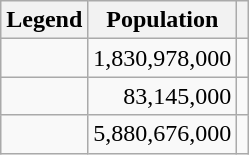<table class="wikitable floatright" style="text-align:right;">
<tr>
<th>Legend</th>
<th>Population</th>
<th></th>
</tr>
<tr>
<td style="text-align:left;"></td>
<td>1,830,978,000</td>
<td></td>
</tr>
<tr>
<td style="text-align:left;"></td>
<td>83,145,000</td>
<td></td>
</tr>
<tr>
<td style="text-align:left;"></td>
<td>5,880,676,000</td>
<td></td>
</tr>
</table>
